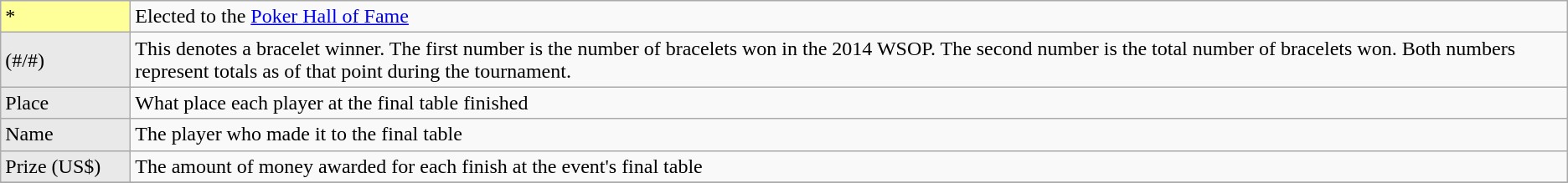<table class="wikitable">
<tr>
<td style="background-color:#FFFF99; width:6em;">*</td>
<td>Elected to the <a href='#'>Poker Hall of Fame</a></td>
</tr>
<tr>
<td style="background-color: #E9E9E9;">(#/#)</td>
<td>This denotes a bracelet winner. The first number is the number of bracelets won in the 2014 WSOP. The second number is the total number of bracelets won. Both numbers represent totals as of that point during the tournament.</td>
</tr>
<tr>
<td style="background: #E9E9E9;">Place</td>
<td>What place each player at the final table finished</td>
</tr>
<tr>
<td style="background: #E9E9E9;">Name</td>
<td>The player who made it to the final table</td>
</tr>
<tr>
<td style="background: #E9E9E9;">Prize (US$)</td>
<td>The amount of money awarded for each finish at the event's final table</td>
</tr>
<tr>
</tr>
</table>
